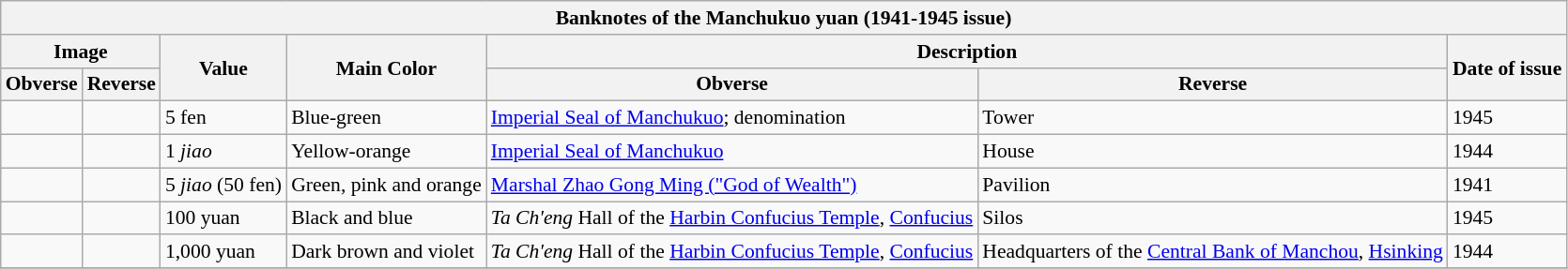<table class="wikitable" style="font-size: 90%">
<tr>
<th colspan=7>Banknotes of the Manchukuo yuan (1941-1945 issue)</th>
</tr>
<tr>
<th colspan=2>Image</th>
<th rowspan=2>Value</th>
<th rowspan=2>Main Color</th>
<th colspan=2>Description</th>
<th rowspan=2>Date of issue</th>
</tr>
<tr>
<th>Obverse</th>
<th>Reverse</th>
<th>Obverse</th>
<th>Reverse</th>
</tr>
<tr>
<td></td>
<td></td>
<td>5 fen</td>
<td>Blue-green</td>
<td><a href='#'>Imperial Seal of Manchukuo</a>; denomination</td>
<td>Tower</td>
<td>1945</td>
</tr>
<tr>
<td></td>
<td></td>
<td>1 <em>jiao</em></td>
<td>Yellow-orange</td>
<td><a href='#'>Imperial Seal of Manchukuo</a></td>
<td>House</td>
<td>1944</td>
</tr>
<tr>
<td></td>
<td></td>
<td>5 <em>jiao</em> (50 fen)</td>
<td>Green, pink and orange</td>
<td><a href='#'>Marshal Zhao Gong Ming ("God of Wealth")</a></td>
<td>Pavilion</td>
<td>1941</td>
</tr>
<tr>
<td></td>
<td></td>
<td>100 yuan</td>
<td>Black and blue</td>
<td><em>Ta Ch'eng</em> Hall of the <a href='#'>Harbin Confucius Temple</a>, <a href='#'>Confucius</a></td>
<td>Silos</td>
<td>1945</td>
</tr>
<tr>
<td></td>
<td></td>
<td>1,000 yuan</td>
<td>Dark brown and violet</td>
<td><em>Ta Ch'eng</em> Hall of the <a href='#'>Harbin Confucius Temple</a>, <a href='#'>Confucius</a></td>
<td>Headquarters of the <a href='#'>Central Bank of Manchou</a>, <a href='#'>Hsinking</a></td>
<td>1944</td>
</tr>
<tr>
</tr>
</table>
